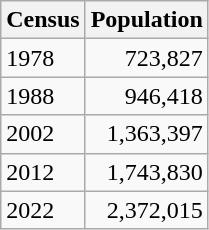<table class="wikitable sortable">
<tr>
<th>Census</th>
<th>Population</th>
</tr>
<tr>
<td>1978</td>
<td style="text-align:right;">723,827</td>
</tr>
<tr>
<td>1988</td>
<td style="text-align:right;">946,418</td>
</tr>
<tr>
<td>2002</td>
<td style="text-align:right;">1,363,397</td>
</tr>
<tr>
<td>2012</td>
<td style="text-align:right;">1,743,830</td>
</tr>
<tr>
<td>2022</td>
<td style="text-align:right;">2,372,015</td>
</tr>
</table>
